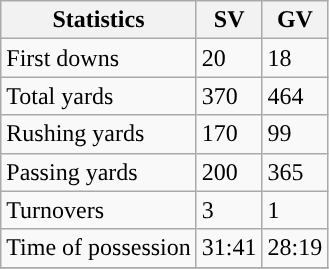<table class="wikitable" style="float: left;">
<tr>
<th>Statistics</th>
<th>SV</th>
<th>GV</th>
</tr>
<tr>
<td>First downs</td>
<td>20</td>
<td>18</td>
</tr>
<tr>
<td>Total yards</td>
<td>370</td>
<td>464</td>
</tr>
<tr>
<td>Rushing yards</td>
<td>170</td>
<td>99</td>
</tr>
<tr>
<td>Passing yards</td>
<td>200</td>
<td>365</td>
</tr>
<tr>
<td>Turnovers</td>
<td>3</td>
<td>1</td>
</tr>
<tr>
<td>Time of possession</td>
<td>31:41</td>
<td>28:19</td>
</tr>
<tr>
</tr>
</table>
